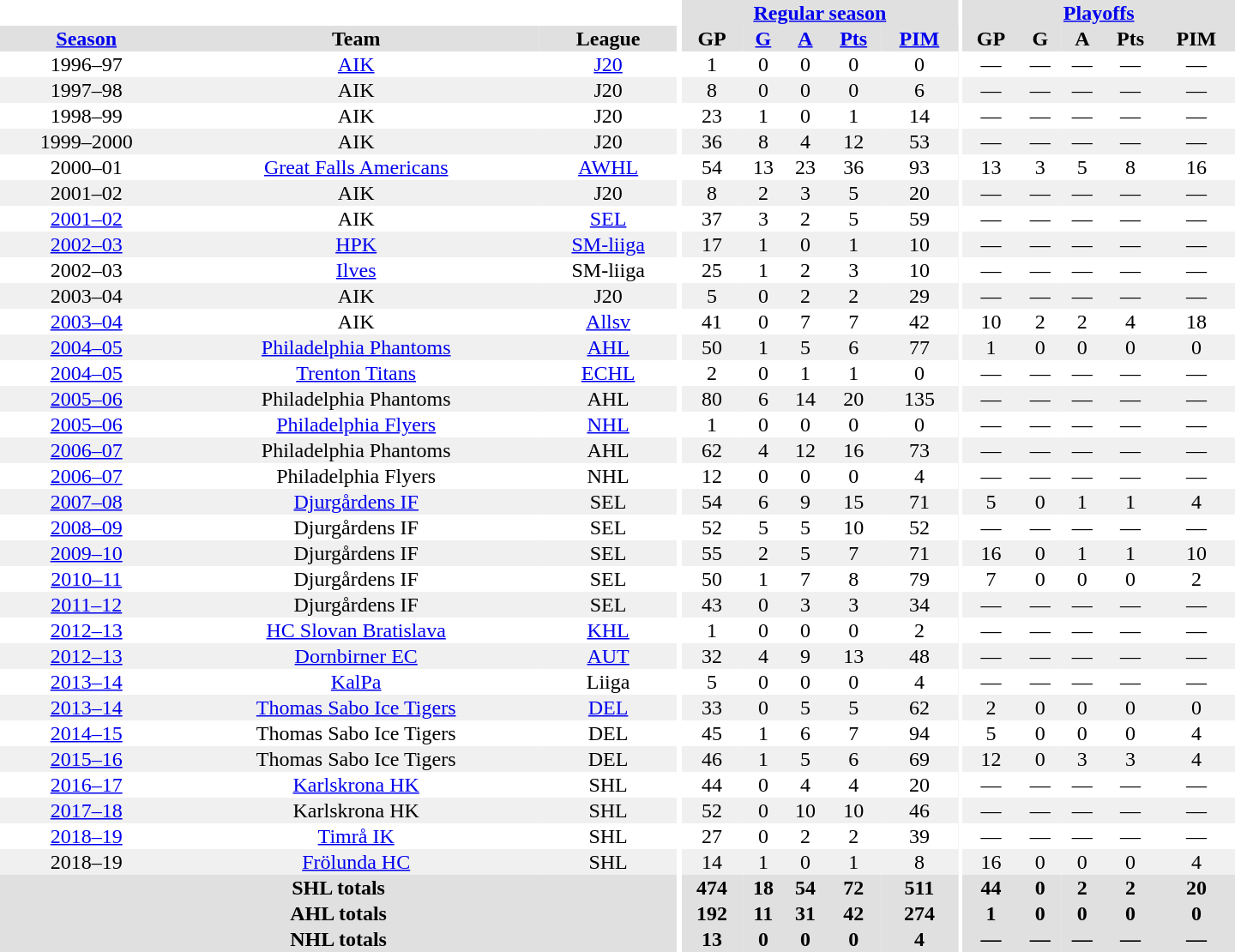<table border="0" cellpadding="1" cellspacing="0" style="text-align:center; width:60em">
<tr style="background:#e0e0e0;">
<th colspan="3" style="background:#fff;"></th>
<th rowspan="99" style="background:#fff;"></th>
<th colspan="5"><a href='#'>Regular season</a></th>
<th rowspan="99" style="background:#fff;"></th>
<th colspan="5"><a href='#'>Playoffs</a></th>
</tr>
<tr style="background:#e0e0e0;">
<th><a href='#'>Season</a></th>
<th>Team</th>
<th>League</th>
<th>GP</th>
<th><a href='#'>G</a></th>
<th><a href='#'>A</a></th>
<th><a href='#'>Pts</a></th>
<th><a href='#'>PIM</a></th>
<th>GP</th>
<th>G</th>
<th>A</th>
<th>Pts</th>
<th>PIM</th>
</tr>
<tr>
<td>1996–97</td>
<td><a href='#'>AIK</a></td>
<td><a href='#'>J20</a></td>
<td>1</td>
<td>0</td>
<td>0</td>
<td>0</td>
<td>0</td>
<td>—</td>
<td>—</td>
<td>—</td>
<td>—</td>
<td>—</td>
</tr>
<tr bgcolor="#f0f0f0">
<td>1997–98</td>
<td>AIK</td>
<td>J20</td>
<td>8</td>
<td>0</td>
<td>0</td>
<td>0</td>
<td>6</td>
<td>—</td>
<td>—</td>
<td>—</td>
<td>—</td>
<td>—</td>
</tr>
<tr>
<td>1998–99</td>
<td>AIK</td>
<td>J20</td>
<td>23</td>
<td>1</td>
<td>0</td>
<td>1</td>
<td>14</td>
<td>—</td>
<td>—</td>
<td>—</td>
<td>—</td>
<td>—</td>
</tr>
<tr bgcolor="#f0f0f0">
<td>1999–2000</td>
<td>AIK</td>
<td>J20</td>
<td>36</td>
<td>8</td>
<td>4</td>
<td>12</td>
<td>53</td>
<td>—</td>
<td>—</td>
<td>—</td>
<td>—</td>
<td>—</td>
</tr>
<tr>
<td>2000–01</td>
<td><a href='#'>Great Falls Americans</a></td>
<td><a href='#'>AWHL</a></td>
<td>54</td>
<td>13</td>
<td>23</td>
<td>36</td>
<td>93</td>
<td>13</td>
<td>3</td>
<td>5</td>
<td>8</td>
<td>16</td>
</tr>
<tr bgcolor="#f0f0f0">
<td>2001–02</td>
<td>AIK</td>
<td>J20</td>
<td>8</td>
<td>2</td>
<td>3</td>
<td>5</td>
<td>20</td>
<td>—</td>
<td>—</td>
<td>—</td>
<td>—</td>
<td>—</td>
</tr>
<tr>
<td><a href='#'>2001–02</a></td>
<td>AIK</td>
<td><a href='#'>SEL</a></td>
<td>37</td>
<td>3</td>
<td>2</td>
<td>5</td>
<td>59</td>
<td>—</td>
<td>—</td>
<td>—</td>
<td>—</td>
<td>—</td>
</tr>
<tr bgcolor="#f0f0f0">
<td><a href='#'>2002–03</a></td>
<td><a href='#'>HPK</a></td>
<td><a href='#'>SM-liiga</a></td>
<td>17</td>
<td>1</td>
<td>0</td>
<td>1</td>
<td>10</td>
<td>—</td>
<td>—</td>
<td>—</td>
<td>—</td>
<td>—</td>
</tr>
<tr>
<td>2002–03</td>
<td><a href='#'>Ilves</a></td>
<td>SM-liiga</td>
<td>25</td>
<td>1</td>
<td>2</td>
<td>3</td>
<td>10</td>
<td>—</td>
<td>—</td>
<td>—</td>
<td>—</td>
<td>—</td>
</tr>
<tr bgcolor="#f0f0f0">
<td>2003–04</td>
<td>AIK</td>
<td>J20</td>
<td>5</td>
<td>0</td>
<td>2</td>
<td>2</td>
<td>29</td>
<td>—</td>
<td>—</td>
<td>—</td>
<td>—</td>
<td>—</td>
</tr>
<tr>
<td><a href='#'>2003–04</a></td>
<td>AIK</td>
<td><a href='#'>Allsv</a></td>
<td>41</td>
<td>0</td>
<td>7</td>
<td>7</td>
<td>42</td>
<td>10</td>
<td>2</td>
<td>2</td>
<td>4</td>
<td>18</td>
</tr>
<tr bgcolor="#f0f0f0">
<td><a href='#'>2004–05</a></td>
<td><a href='#'>Philadelphia Phantoms</a></td>
<td><a href='#'>AHL</a></td>
<td>50</td>
<td>1</td>
<td>5</td>
<td>6</td>
<td>77</td>
<td>1</td>
<td>0</td>
<td>0</td>
<td>0</td>
<td>0</td>
</tr>
<tr>
<td><a href='#'>2004–05</a></td>
<td><a href='#'>Trenton Titans</a></td>
<td><a href='#'>ECHL</a></td>
<td>2</td>
<td>0</td>
<td>1</td>
<td>1</td>
<td>0</td>
<td>—</td>
<td>—</td>
<td>—</td>
<td>—</td>
<td>—</td>
</tr>
<tr bgcolor="#f0f0f0">
<td><a href='#'>2005–06</a></td>
<td>Philadelphia Phantoms</td>
<td>AHL</td>
<td>80</td>
<td>6</td>
<td>14</td>
<td>20</td>
<td>135</td>
<td>—</td>
<td>—</td>
<td>—</td>
<td>—</td>
<td>—</td>
</tr>
<tr>
<td><a href='#'>2005–06</a></td>
<td><a href='#'>Philadelphia Flyers</a></td>
<td><a href='#'>NHL</a></td>
<td>1</td>
<td>0</td>
<td>0</td>
<td>0</td>
<td>0</td>
<td>—</td>
<td>—</td>
<td>—</td>
<td>—</td>
<td>—</td>
</tr>
<tr bgcolor="#f0f0f0">
<td><a href='#'>2006–07</a></td>
<td>Philadelphia Phantoms</td>
<td>AHL</td>
<td>62</td>
<td>4</td>
<td>12</td>
<td>16</td>
<td>73</td>
<td>—</td>
<td>—</td>
<td>—</td>
<td>—</td>
<td>—</td>
</tr>
<tr>
<td><a href='#'>2006–07</a></td>
<td>Philadelphia Flyers</td>
<td>NHL</td>
<td>12</td>
<td>0</td>
<td>0</td>
<td>0</td>
<td>4</td>
<td>—</td>
<td>—</td>
<td>—</td>
<td>—</td>
<td>—</td>
</tr>
<tr bgcolor="#f0f0f0">
<td><a href='#'>2007–08</a></td>
<td><a href='#'>Djurgårdens IF</a></td>
<td>SEL</td>
<td>54</td>
<td>6</td>
<td>9</td>
<td>15</td>
<td>71</td>
<td>5</td>
<td>0</td>
<td>1</td>
<td>1</td>
<td>4</td>
</tr>
<tr>
<td><a href='#'>2008–09</a></td>
<td>Djurgårdens IF</td>
<td>SEL</td>
<td>52</td>
<td>5</td>
<td>5</td>
<td>10</td>
<td>52</td>
<td>—</td>
<td>—</td>
<td>—</td>
<td>—</td>
<td>—</td>
</tr>
<tr bgcolor="#f0f0f0">
<td><a href='#'>2009–10</a></td>
<td>Djurgårdens IF</td>
<td>SEL</td>
<td>55</td>
<td>2</td>
<td>5</td>
<td>7</td>
<td>71</td>
<td>16</td>
<td>0</td>
<td>1</td>
<td>1</td>
<td>10</td>
</tr>
<tr>
<td><a href='#'>2010–11</a></td>
<td>Djurgårdens IF</td>
<td>SEL</td>
<td>50</td>
<td>1</td>
<td>7</td>
<td>8</td>
<td>79</td>
<td>7</td>
<td>0</td>
<td>0</td>
<td>0</td>
<td>2</td>
</tr>
<tr bgcolor="#f0f0f0">
<td><a href='#'>2011–12</a></td>
<td>Djurgårdens IF</td>
<td>SEL</td>
<td>43</td>
<td>0</td>
<td>3</td>
<td>3</td>
<td>34</td>
<td>—</td>
<td>—</td>
<td>—</td>
<td>—</td>
<td>—</td>
</tr>
<tr>
<td><a href='#'>2012–13</a></td>
<td><a href='#'>HC Slovan Bratislava</a></td>
<td><a href='#'>KHL</a></td>
<td>1</td>
<td>0</td>
<td>0</td>
<td>0</td>
<td>2</td>
<td>—</td>
<td>—</td>
<td>—</td>
<td>—</td>
<td>—</td>
</tr>
<tr bgcolor="#f0f0f0">
<td><a href='#'>2012–13</a></td>
<td><a href='#'>Dornbirner EC</a></td>
<td><a href='#'>AUT</a></td>
<td>32</td>
<td>4</td>
<td>9</td>
<td>13</td>
<td>48</td>
<td>—</td>
<td>—</td>
<td>—</td>
<td>—</td>
<td>—</td>
</tr>
<tr>
<td><a href='#'>2013–14</a></td>
<td><a href='#'>KalPa</a></td>
<td>Liiga</td>
<td>5</td>
<td>0</td>
<td>0</td>
<td>0</td>
<td>4</td>
<td>—</td>
<td>—</td>
<td>—</td>
<td>—</td>
<td>—</td>
</tr>
<tr bgcolor="#f0f0f0">
<td><a href='#'>2013–14</a></td>
<td><a href='#'>Thomas Sabo Ice Tigers</a></td>
<td><a href='#'>DEL</a></td>
<td>33</td>
<td>0</td>
<td>5</td>
<td>5</td>
<td>62</td>
<td>2</td>
<td>0</td>
<td>0</td>
<td>0</td>
<td>0</td>
</tr>
<tr>
<td><a href='#'>2014–15</a></td>
<td>Thomas Sabo Ice Tigers</td>
<td>DEL</td>
<td>45</td>
<td>1</td>
<td>6</td>
<td>7</td>
<td>94</td>
<td>5</td>
<td>0</td>
<td>0</td>
<td>0</td>
<td>4</td>
</tr>
<tr bgcolor="#f0f0f0">
<td><a href='#'>2015–16</a></td>
<td>Thomas Sabo Ice Tigers</td>
<td>DEL</td>
<td>46</td>
<td>1</td>
<td>5</td>
<td>6</td>
<td>69</td>
<td>12</td>
<td>0</td>
<td>3</td>
<td>3</td>
<td>4</td>
</tr>
<tr>
<td><a href='#'>2016–17</a></td>
<td><a href='#'>Karlskrona HK</a></td>
<td>SHL</td>
<td>44</td>
<td>0</td>
<td>4</td>
<td>4</td>
<td>20</td>
<td>—</td>
<td>—</td>
<td>—</td>
<td>—</td>
<td>—</td>
</tr>
<tr bgcolor="#f0f0f0">
<td><a href='#'>2017–18</a></td>
<td>Karlskrona HK</td>
<td>SHL</td>
<td>52</td>
<td>0</td>
<td>10</td>
<td>10</td>
<td>46</td>
<td>—</td>
<td>—</td>
<td>—</td>
<td>—</td>
<td>—</td>
</tr>
<tr>
<td><a href='#'>2018–19</a></td>
<td><a href='#'>Timrå IK</a></td>
<td>SHL</td>
<td>27</td>
<td>0</td>
<td>2</td>
<td>2</td>
<td>39</td>
<td>—</td>
<td>—</td>
<td>—</td>
<td>—</td>
<td>—</td>
</tr>
<tr bgcolor="#f0f0f0">
<td>2018–19</td>
<td><a href='#'>Frölunda HC</a></td>
<td>SHL</td>
<td>14</td>
<td>1</td>
<td>0</td>
<td>1</td>
<td>8</td>
<td>16</td>
<td>0</td>
<td>0</td>
<td>0</td>
<td>4</td>
</tr>
<tr bgcolor="#e0e0e0">
<th colspan="3">SHL totals</th>
<th>474</th>
<th>18</th>
<th>54</th>
<th>72</th>
<th>511</th>
<th>44</th>
<th>0</th>
<th>2</th>
<th>2</th>
<th>20</th>
</tr>
<tr bgcolor="#e0e0e0">
<th colspan="3">AHL totals</th>
<th>192</th>
<th>11</th>
<th>31</th>
<th>42</th>
<th>274</th>
<th>1</th>
<th>0</th>
<th>0</th>
<th>0</th>
<th>0</th>
</tr>
<tr bgcolor="#e0e0e0">
<th colspan="3">NHL totals</th>
<th>13</th>
<th>0</th>
<th>0</th>
<th>0</th>
<th>4</th>
<th>—</th>
<th>—</th>
<th>—</th>
<th>—</th>
<th>—</th>
</tr>
</table>
